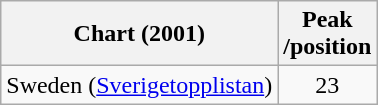<table class="wikitable">
<tr>
<th>Chart (2001)</th>
<th>Peak<br>/position</th>
</tr>
<tr>
<td>Sweden (<a href='#'>Sverigetopplistan</a>)</td>
<td align="center">23</td>
</tr>
</table>
